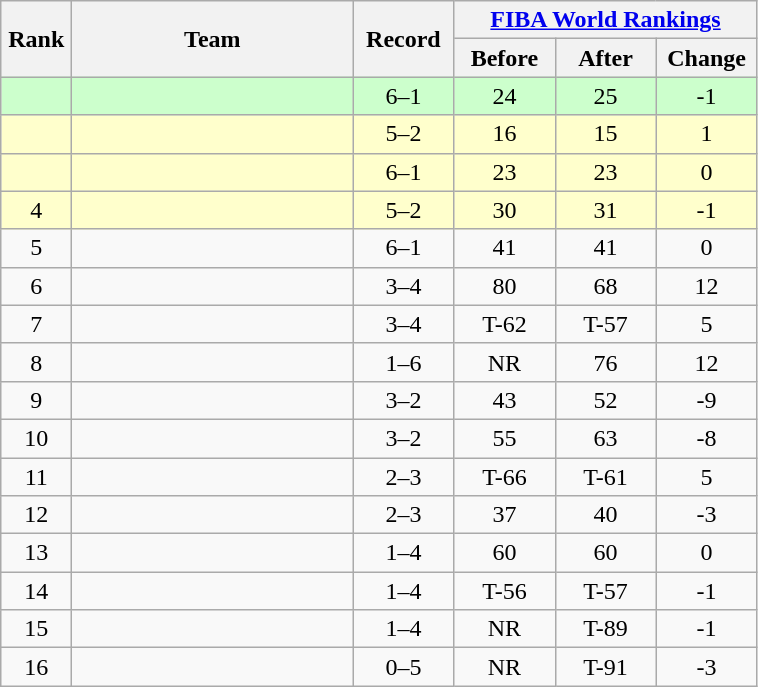<table class=wikitable style="text-align:center">
<tr>
<th rowspan=2 width=40>Rank</th>
<th rowspan=2 width=180>Team</th>
<th rowspan=2 width=60>Record</th>
<th colspan=3><a href='#'>FIBA World Rankings</a></th>
</tr>
<tr>
<th width=60>Before</th>
<th width=60>After</th>
<th width=60>Change</th>
</tr>
<tr bgcolor=#CCFFCC>
<td></td>
<td align=left></td>
<td>6–1</td>
<td>24</td>
<td>25</td>
<td>-1</td>
</tr>
<tr bgcolor=#FFFFCC>
<td></td>
<td align=left></td>
<td>5–2</td>
<td>16</td>
<td>15</td>
<td>1</td>
</tr>
<tr bgcolor=#FFFFCC>
<td></td>
<td align=left></td>
<td>6–1</td>
<td>23</td>
<td>23</td>
<td>0</td>
</tr>
<tr bgcolor=#FFFFCC>
<td>4</td>
<td align=left></td>
<td>5–2</td>
<td>30</td>
<td>31</td>
<td>-1</td>
</tr>
<tr>
<td>5</td>
<td align=left></td>
<td>6–1</td>
<td>41</td>
<td>41</td>
<td>0</td>
</tr>
<tr>
<td>6</td>
<td align=left></td>
<td>3–4</td>
<td>80</td>
<td>68</td>
<td>12</td>
</tr>
<tr>
<td>7</td>
<td align=left></td>
<td>3–4</td>
<td>T-62</td>
<td>T-57</td>
<td>5</td>
</tr>
<tr>
<td>8</td>
<td align=left></td>
<td>1–6</td>
<td>NR</td>
<td>76</td>
<td>12</td>
</tr>
<tr>
<td>9</td>
<td align=left></td>
<td>3–2</td>
<td>43</td>
<td>52</td>
<td>-9</td>
</tr>
<tr>
<td>10</td>
<td align=left></td>
<td>3–2</td>
<td>55</td>
<td>63</td>
<td>-8</td>
</tr>
<tr>
<td>11</td>
<td align=left></td>
<td>2–3</td>
<td>T-66</td>
<td>T-61</td>
<td>5</td>
</tr>
<tr>
<td>12</td>
<td align=left></td>
<td>2–3</td>
<td>37</td>
<td>40</td>
<td>-3</td>
</tr>
<tr>
<td>13</td>
<td align=left></td>
<td>1–4</td>
<td>60</td>
<td>60</td>
<td>0</td>
</tr>
<tr>
<td>14</td>
<td align=left></td>
<td>1–4</td>
<td>T-56</td>
<td>T-57</td>
<td>-1</td>
</tr>
<tr>
<td>15</td>
<td align=left></td>
<td>1–4</td>
<td>NR</td>
<td>T-89</td>
<td>-1</td>
</tr>
<tr>
<td>16</td>
<td align=left></td>
<td>0–5</td>
<td>NR</td>
<td>T-91</td>
<td>-3</td>
</tr>
</table>
